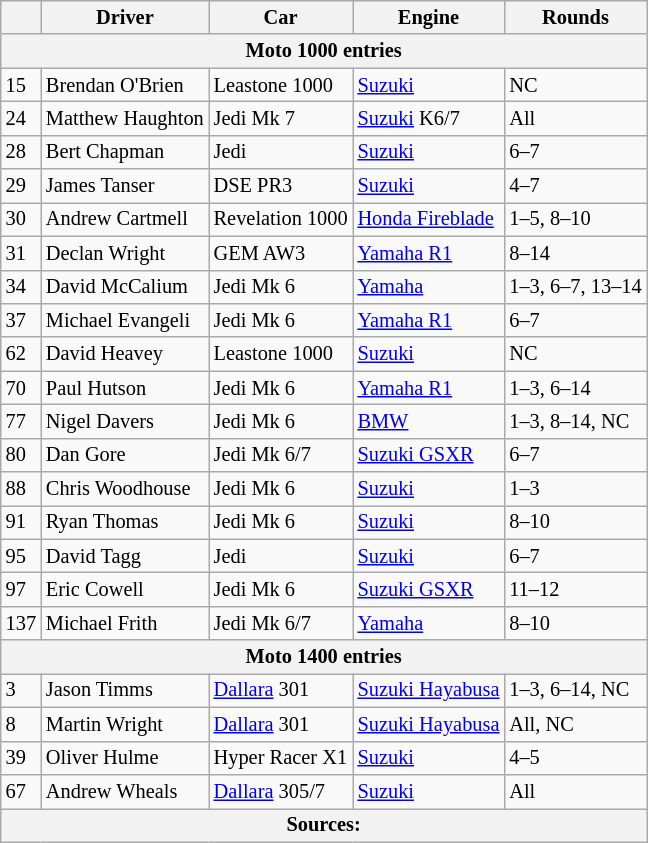<table class="wikitable" style="font-size: 85%;">
<tr>
<th></th>
<th>Driver</th>
<th>Car</th>
<th>Engine</th>
<th>Rounds</th>
</tr>
<tr>
<th colspan="5">Moto 1000 entries</th>
</tr>
<tr>
<td>15</td>
<td> Brendan O'Brien</td>
<td>Leastone 1000</td>
<td><a href='#'>Suzuki</a></td>
<td>NC</td>
</tr>
<tr>
<td>24</td>
<td> Matthew Haughton</td>
<td>Jedi Mk 7</td>
<td><a href='#'>Suzuki</a> K6/7</td>
<td>All</td>
</tr>
<tr>
<td>28</td>
<td> Bert Chapman</td>
<td>Jedi</td>
<td><a href='#'>Suzuki</a></td>
<td>6–7</td>
</tr>
<tr>
<td>29</td>
<td> James Tanser</td>
<td>DSE PR3</td>
<td><a href='#'>Suzuki</a></td>
<td>4–7</td>
</tr>
<tr>
<td>30</td>
<td> Andrew Cartmell</td>
<td>Revelation 1000</td>
<td><a href='#'>Honda Fireblade</a></td>
<td>1–5, 8–10</td>
</tr>
<tr>
<td>31</td>
<td> Declan Wright</td>
<td>GEM AW3</td>
<td><a href='#'>Yamaha R1</a></td>
<td>8–14</td>
</tr>
<tr>
<td>34</td>
<td> David McCalium</td>
<td>Jedi Mk 6</td>
<td><a href='#'>Yamaha</a></td>
<td>1–3, 6–7, 13–14</td>
</tr>
<tr>
<td>37</td>
<td> Michael Evangeli</td>
<td>Jedi Mk 6</td>
<td><a href='#'>Yamaha R1</a></td>
<td>6–7</td>
</tr>
<tr>
<td>62</td>
<td> David Heavey</td>
<td>Leastone 1000</td>
<td><a href='#'>Suzuki</a></td>
<td>NC</td>
</tr>
<tr>
<td>70</td>
<td> Paul Hutson</td>
<td>Jedi Mk 6</td>
<td><a href='#'>Yamaha R1</a></td>
<td>1–3, 6–14</td>
</tr>
<tr>
<td>77</td>
<td> Nigel Davers</td>
<td>Jedi Mk 6</td>
<td><a href='#'>BMW</a></td>
<td>1–3, 8–14, NC</td>
</tr>
<tr>
<td>80</td>
<td> Dan Gore</td>
<td>Jedi Mk 6/7</td>
<td><a href='#'>Suzuki GSXR</a></td>
<td>6–7</td>
</tr>
<tr>
<td>88</td>
<td> Chris Woodhouse</td>
<td>Jedi Mk 6</td>
<td><a href='#'>Suzuki</a></td>
<td>1–3</td>
</tr>
<tr>
<td>91</td>
<td> Ryan Thomas</td>
<td>Jedi Mk 6</td>
<td><a href='#'>Suzuki</a></td>
<td>8–10</td>
</tr>
<tr>
<td>95</td>
<td> David Tagg</td>
<td>Jedi</td>
<td><a href='#'>Suzuki</a></td>
<td>6–7</td>
</tr>
<tr>
<td>97</td>
<td> Eric Cowell</td>
<td>Jedi Mk 6</td>
<td><a href='#'>Suzuki GSXR</a></td>
<td>11–12</td>
</tr>
<tr>
<td>137</td>
<td> Michael Frith</td>
<td>Jedi Mk 6/7</td>
<td><a href='#'>Yamaha</a></td>
<td>8–10</td>
</tr>
<tr>
<th colspan="5">Moto 1400 entries</th>
</tr>
<tr>
<td>3</td>
<td> Jason Timms</td>
<td><a href='#'>Dallara</a> 301</td>
<td><a href='#'>Suzuki Hayabusa</a></td>
<td>1–3, 6–14, NC</td>
</tr>
<tr>
<td>8</td>
<td> Martin Wright</td>
<td><a href='#'>Dallara</a> 301</td>
<td><a href='#'>Suzuki Hayabusa</a></td>
<td>All, NC</td>
</tr>
<tr>
<td>39</td>
<td> Oliver Hulme</td>
<td>Hyper Racer X1</td>
<td><a href='#'>Suzuki</a></td>
<td>4–5</td>
</tr>
<tr>
<td>67</td>
<td> Andrew Wheals</td>
<td><a href='#'>Dallara</a> 305/7</td>
<td><a href='#'>Suzuki</a></td>
<td>All</td>
</tr>
<tr>
<th colspan="5">Sources:</th>
</tr>
</table>
